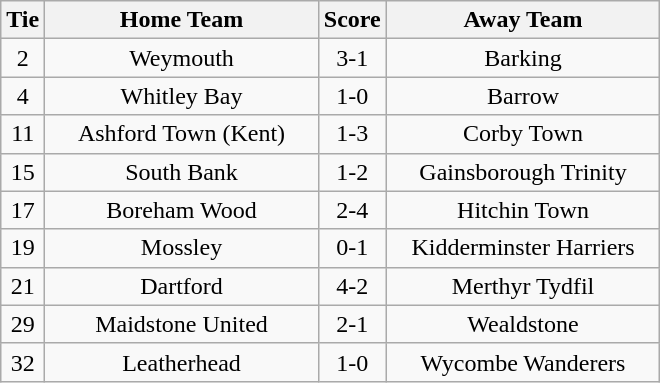<table class="wikitable" style="text-align:center;">
<tr>
<th width=20>Tie</th>
<th width=175>Home Team</th>
<th width=20>Score</th>
<th width=175>Away Team</th>
</tr>
<tr>
<td>2</td>
<td>Weymouth</td>
<td>3-1</td>
<td>Barking</td>
</tr>
<tr>
<td>4</td>
<td>Whitley Bay</td>
<td>1-0</td>
<td>Barrow</td>
</tr>
<tr>
<td>11</td>
<td>Ashford Town (Kent)</td>
<td>1-3</td>
<td>Corby Town</td>
</tr>
<tr>
<td>15</td>
<td>South Bank</td>
<td>1-2</td>
<td>Gainsborough Trinity</td>
</tr>
<tr>
<td>17</td>
<td>Boreham Wood</td>
<td>2-4</td>
<td>Hitchin Town</td>
</tr>
<tr>
<td>19</td>
<td>Mossley</td>
<td>0-1</td>
<td>Kidderminster Harriers</td>
</tr>
<tr>
<td>21</td>
<td>Dartford</td>
<td>4-2</td>
<td>Merthyr Tydfil</td>
</tr>
<tr>
<td>29</td>
<td>Maidstone United</td>
<td>2-1</td>
<td>Wealdstone</td>
</tr>
<tr>
<td>32</td>
<td>Leatherhead</td>
<td>1-0</td>
<td>Wycombe Wanderers</td>
</tr>
</table>
